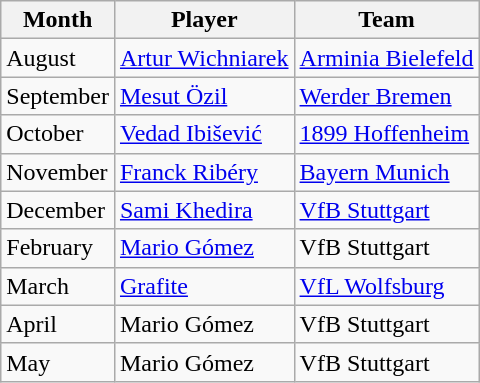<table class="wikitable">
<tr>
<th>Month</th>
<th>Player</th>
<th>Team</th>
</tr>
<tr>
<td>August</td>
<td> <a href='#'>Artur Wichniarek</a></td>
<td><a href='#'>Arminia Bielefeld</a></td>
</tr>
<tr>
<td>September</td>
<td> <a href='#'>Mesut Özil</a></td>
<td><a href='#'>Werder Bremen</a></td>
</tr>
<tr>
<td>October</td>
<td> <a href='#'>Vedad Ibišević</a></td>
<td><a href='#'>1899 Hoffenheim</a></td>
</tr>
<tr>
<td>November</td>
<td> <a href='#'>Franck Ribéry</a></td>
<td><a href='#'>Bayern Munich</a></td>
</tr>
<tr>
<td>December</td>
<td> <a href='#'>Sami Khedira</a></td>
<td><a href='#'>VfB Stuttgart</a></td>
</tr>
<tr>
<td>February</td>
<td> <a href='#'>Mario Gómez</a></td>
<td>VfB Stuttgart</td>
</tr>
<tr>
<td>March</td>
<td> <a href='#'>Grafite</a></td>
<td><a href='#'>VfL Wolfsburg</a></td>
</tr>
<tr>
<td>April</td>
<td> Mario Gómez</td>
<td>VfB Stuttgart</td>
</tr>
<tr>
<td>May</td>
<td> Mario Gómez</td>
<td>VfB Stuttgart</td>
</tr>
</table>
